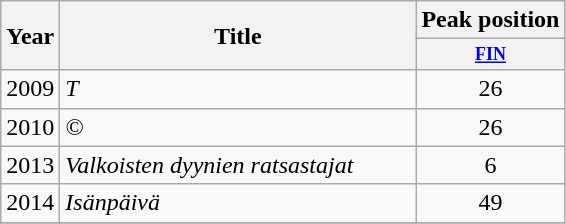<table class="wikitable">
<tr>
<th rowspan="2">Year</th>
<th rowspan="2" style="width:230px;">Title</th>
<th colspan="2">Peak position</th>
</tr>
<tr>
<th style="width;font-size:75%"><a href='#'>FIN</a></th>
</tr>
<tr>
<td>2009</td>
<td><em>T</em></td>
<td style="text-align:center;">26</td>
</tr>
<tr>
<td>2010</td>
<td><em>©</em></td>
<td style="text-align:center;">26</td>
</tr>
<tr>
<td>2013</td>
<td><em>Valkoisten dyynien ratsastajat</em></td>
<td style="text-align:center;">6</td>
</tr>
<tr>
<td>2014</td>
<td><em>Isänpäivä</em></td>
<td style="text-align:center;">49</td>
</tr>
<tr>
</tr>
</table>
